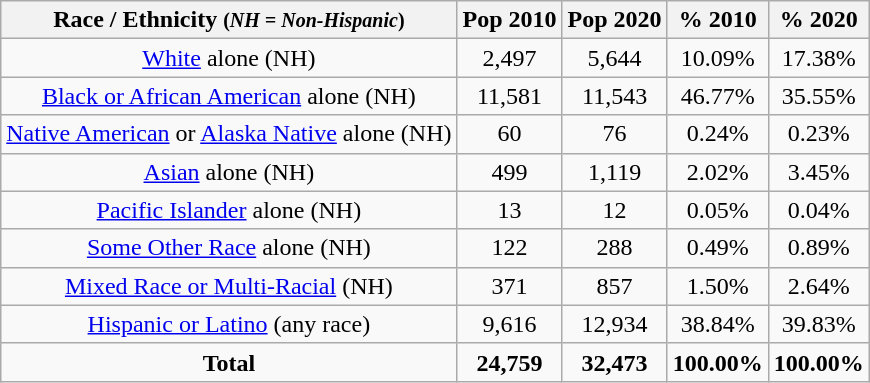<table class="wikitable" style="text-align:center;">
<tr>
<th>Race / Ethnicity <small>(<em>NH = Non-Hispanic</em>)</small></th>
<th>Pop 2010</th>
<th>Pop 2020</th>
<th>% 2010</th>
<th>% 2020</th>
</tr>
<tr>
<td><a href='#'>White</a> alone (NH)</td>
<td>2,497</td>
<td>5,644</td>
<td>10.09%</td>
<td>17.38%</td>
</tr>
<tr>
<td><a href='#'>Black or African American</a> alone (NH)</td>
<td>11,581</td>
<td>11,543</td>
<td>46.77%</td>
<td>35.55%</td>
</tr>
<tr>
<td><a href='#'>Native American</a> or <a href='#'>Alaska Native</a> alone (NH)</td>
<td>60</td>
<td>76</td>
<td>0.24%</td>
<td>0.23%</td>
</tr>
<tr>
<td><a href='#'>Asian</a> alone (NH)</td>
<td>499</td>
<td>1,119</td>
<td>2.02%</td>
<td>3.45%</td>
</tr>
<tr>
<td><a href='#'>Pacific Islander</a> alone (NH)</td>
<td>13</td>
<td>12</td>
<td>0.05%</td>
<td>0.04%</td>
</tr>
<tr>
<td><a href='#'>Some Other Race</a> alone (NH)</td>
<td>122</td>
<td>288</td>
<td>0.49%</td>
<td>0.89%</td>
</tr>
<tr>
<td><a href='#'>Mixed Race or Multi-Racial</a> (NH)</td>
<td>371</td>
<td>857</td>
<td>1.50%</td>
<td>2.64%</td>
</tr>
<tr>
<td><a href='#'>Hispanic or Latino</a> (any race)</td>
<td>9,616</td>
<td>12,934</td>
<td>38.84%</td>
<td>39.83%</td>
</tr>
<tr>
<td><strong>Total</strong></td>
<td><strong>24,759</strong></td>
<td><strong>32,473</strong></td>
<td><strong>100.00%</strong></td>
<td><strong>100.00%</strong></td>
</tr>
</table>
